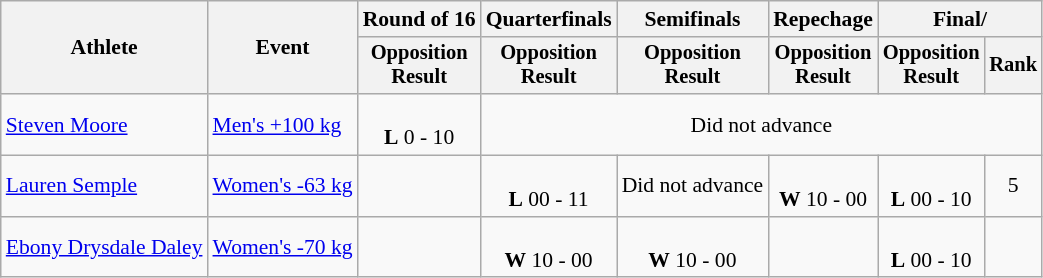<table class="wikitable" style="font-size:90%;">
<tr>
<th rowspan=2>Athlete</th>
<th rowspan=2>Event</th>
<th>Round of 16</th>
<th>Quarterfinals</th>
<th>Semifinals</th>
<th>Repechage</th>
<th colspan=2>Final/</th>
</tr>
<tr style="font-size:95%">
<th>Opposition<br>Result</th>
<th>Opposition<br>Result</th>
<th>Opposition<br>Result</th>
<th>Opposition<br>Result</th>
<th>Opposition<br>Result</th>
<th>Rank</th>
</tr>
<tr align=center>
<td align=left><a href='#'>Steven Moore</a></td>
<td align=left><a href='#'>Men's +100 kg</a></td>
<td><br><strong>L</strong> 0 - 10</td>
<td colspan=5>Did not advance</td>
</tr>
<tr align=center>
<td align=left><a href='#'>Lauren Semple</a></td>
<td align=left><a href='#'>Women's -63 kg</a></td>
<td></td>
<td><br><strong>L</strong> 00 - 11</td>
<td>Did not advance</td>
<td><br><strong>W</strong> 10 - 00</td>
<td><br><strong>L</strong> 00 - 10</td>
<td>5</td>
</tr>
<tr align=center>
<td align=left><a href='#'>Ebony Drysdale Daley</a></td>
<td align=left><a href='#'>Women's -70 kg</a></td>
<td></td>
<td><br><strong>W</strong> 10 - 00</td>
<td><br><strong>W</strong> 10 - 00</td>
<td></td>
<td><br><strong>L</strong> 00 - 10</td>
<td></td>
</tr>
</table>
